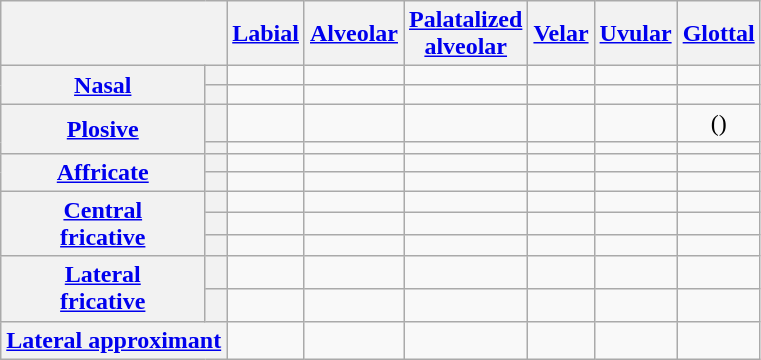<table class="wikitable" style="text-align:center;">
<tr>
<th colspan="2"></th>
<th><a href='#'>Labial</a></th>
<th><a href='#'>Alveolar</a></th>
<th><a href='#'>Palatalized</a><br><a href='#'>alveolar</a></th>
<th><a href='#'>Velar</a></th>
<th><a href='#'>Uvular</a></th>
<th><a href='#'>Glottal</a></th>
</tr>
<tr>
<th rowspan="2"><a href='#'>Nasal</a></th>
<th></th>
<td> </td>
<td> </td>
<td> </td>
<td> </td>
<td></td>
<td></td>
</tr>
<tr>
<th></th>
<td> </td>
<td> </td>
<td> </td>
<td></td>
<td></td>
<td></td>
</tr>
<tr>
<th rowspan="2"><a href='#'>Plosive</a></th>
<th></th>
<td> </td>
<td> </td>
<td> </td>
<td> </td>
<td> </td>
<td>()</td>
</tr>
<tr>
<th></th>
<td> </td>
<td> </td>
<td> </td>
<td> </td>
<td> </td>
<td></td>
</tr>
<tr>
<th rowspan="2"><a href='#'>Affricate</a></th>
<th></th>
<td></td>
<td> </td>
<td> </td>
<td></td>
<td></td>
<td></td>
</tr>
<tr>
<th></th>
<td></td>
<td> </td>
<td> </td>
<td></td>
<td></td>
<td></td>
</tr>
<tr>
<th rowspan="3"><a href='#'>Central</a><br><a href='#'>fricative</a></th>
<th></th>
<td> </td>
<td> </td>
<td> </td>
<td> </td>
<td></td>
<td></td>
</tr>
<tr>
<th></th>
<td> </td>
<td> </td>
<td> </td>
<td></td>
<td></td>
<td> </td>
</tr>
<tr>
<th></th>
<td> </td>
<td> </td>
<td> </td>
<td> </td>
<td></td>
<td></td>
</tr>
<tr>
<th rowspan="2"><a href='#'>Lateral<br>fricative</a></th>
<th></th>
<td></td>
<td> </td>
<td> </td>
<td></td>
<td></td>
<td></td>
</tr>
<tr>
<th></th>
<td></td>
<td> </td>
<td> </td>
<td></td>
<td></td>
<td></td>
</tr>
<tr>
<th colspan="2"><a href='#'>Lateral approximant</a></th>
<td></td>
<td> </td>
<td> </td>
<td></td>
<td></td>
<td></td>
</tr>
</table>
